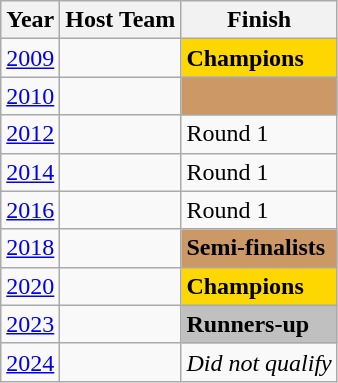<table class="wikitable">
<tr>
<th>Year</th>
<th>Host Team</th>
<th>Finish</th>
</tr>
<tr>
<td><a href='#'>2009</a></td>
<td></td>
<td bgcolor=Gold><strong>Champions</strong></td>
</tr>
<tr>
<td><a href='#'>2010</a></td>
<td></td>
<td bgcolor=#cc9966><strong></strong></td>
</tr>
<tr>
<td><a href='#'>2012</a></td>
<td></td>
<td>Round 1</td>
</tr>
<tr>
<td><a href='#'>2014</a></td>
<td></td>
<td>Round 1</td>
</tr>
<tr>
<td><a href='#'>2016</a></td>
<td></td>
<td>Round 1</td>
</tr>
<tr>
<td><a href='#'>2018</a></td>
<td></td>
<td bgcolor=#cc9966><strong>Semi-finalists</strong></td>
</tr>
<tr>
<td><a href='#'>2020</a></td>
<td></td>
<td bgcolor=Gold><strong>Champions</strong></td>
</tr>
<tr>
<td><a href='#'>2023</a></td>
<td></td>
<td bgcolor=Silver><strong>Runners-up</strong></td>
</tr>
<tr>
<td><a href='#'>2024</a></td>
<td></td>
<td><em>Did not qualify</em></td>
</tr>
</table>
